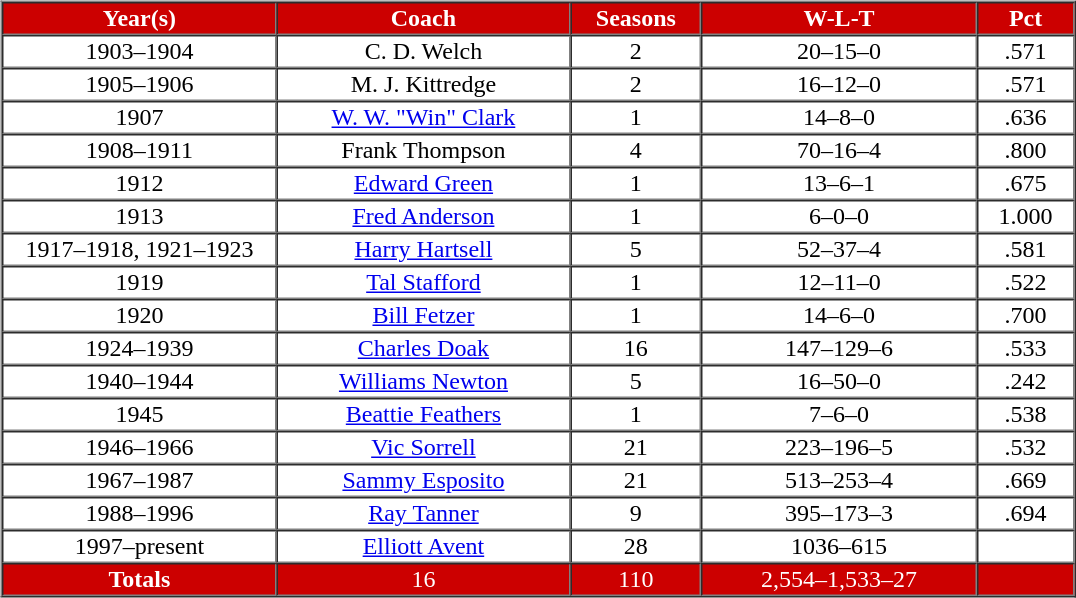<table border="0" style="width:100%;">
<tr>
<td valign="top"><br><table cellpadding="1" border="1" cellspacing="0" style="width:57%;">
<tr>
<th style="background:#c00; width:15%;color:white;">Year(s)</th>
<th style="background:#c00; width:16%;color:white;">Coach</th>
<th style="background:#c00; width:6%;color:white;">Seasons</th>
<th style="background:#c00; width:15%;color:white;">W-L-T</th>
<th style="background:#c00; width:5%;color:white;">Pct</th>
</tr>
<tr style="text-align:center;">
<td>1903–1904</td>
<td>C. D. Welch</td>
<td>2</td>
<td>20–15–0</td>
<td>.571</td>
</tr>
<tr style="text-align:center;">
<td>1905–1906</td>
<td>M. J. Kittredge</td>
<td>2</td>
<td>16–12–0</td>
<td>.571</td>
</tr>
<tr style="text-align:center;">
<td>1907</td>
<td><a href='#'>W. W. "Win" Clark</a></td>
<td>1</td>
<td>14–8–0</td>
<td>.636</td>
</tr>
<tr style="text-align:center;">
<td>1908–1911</td>
<td>Frank Thompson</td>
<td>4</td>
<td>70–16–4</td>
<td>.800</td>
</tr>
<tr style="text-align:center;">
<td>1912</td>
<td><a href='#'>Edward Green</a></td>
<td>1</td>
<td>13–6–1</td>
<td>.675</td>
</tr>
<tr style="text-align:center;">
<td>1913</td>
<td><a href='#'>Fred Anderson</a></td>
<td>1</td>
<td>6–0–0</td>
<td>1.000</td>
</tr>
<tr style="text-align:center;">
<td>1917–1918, 1921–1923</td>
<td><a href='#'>Harry Hartsell</a></td>
<td>5</td>
<td>52–37–4</td>
<td>.581</td>
</tr>
<tr style="text-align:center;">
<td>1919</td>
<td><a href='#'>Tal Stafford</a></td>
<td>1</td>
<td>12–11–0</td>
<td>.522</td>
</tr>
<tr style="text-align:center;">
<td>1920</td>
<td><a href='#'>Bill Fetzer</a></td>
<td>1</td>
<td>14–6–0</td>
<td>.700</td>
</tr>
<tr style="text-align:center;">
<td>1924–1939</td>
<td><a href='#'>Charles Doak</a></td>
<td>16</td>
<td>147–129–6</td>
<td>.533</td>
</tr>
<tr style="text-align:center;">
<td>1940–1944</td>
<td><a href='#'>Williams Newton</a></td>
<td>5</td>
<td>16–50–0</td>
<td>.242</td>
</tr>
<tr style="text-align:center;">
<td>1945</td>
<td><a href='#'>Beattie Feathers</a></td>
<td>1</td>
<td>7–6–0</td>
<td>.538</td>
</tr>
<tr style="text-align:center;">
<td>1946–1966</td>
<td><a href='#'>Vic Sorrell</a></td>
<td>21</td>
<td>223–196–5</td>
<td>.532</td>
</tr>
<tr style="text-align:center;">
<td>1967–1987</td>
<td><a href='#'>Sammy Esposito</a></td>
<td>21</td>
<td>513–253–4</td>
<td>.669</td>
</tr>
<tr style="text-align:center;">
<td>1988–1996</td>
<td><a href='#'>Ray Tanner</a></td>
<td>9</td>
<td>395–173–3</td>
<td>.694</td>
</tr>
<tr style="text-align:center;">
<td>1997–present</td>
<td><a href='#'>Elliott Avent</a></td>
<td>28</td>
<td>1036–615</td>
<td></td>
</tr>
<tr style="text-align:center; background:#c00; color:white;">
<td><strong>Totals</strong></td>
<td>16</td>
<td>110</td>
<td>2,554–1,533–27</td>
<td></td>
</tr>
</table>

</td>
</tr>
</table>
